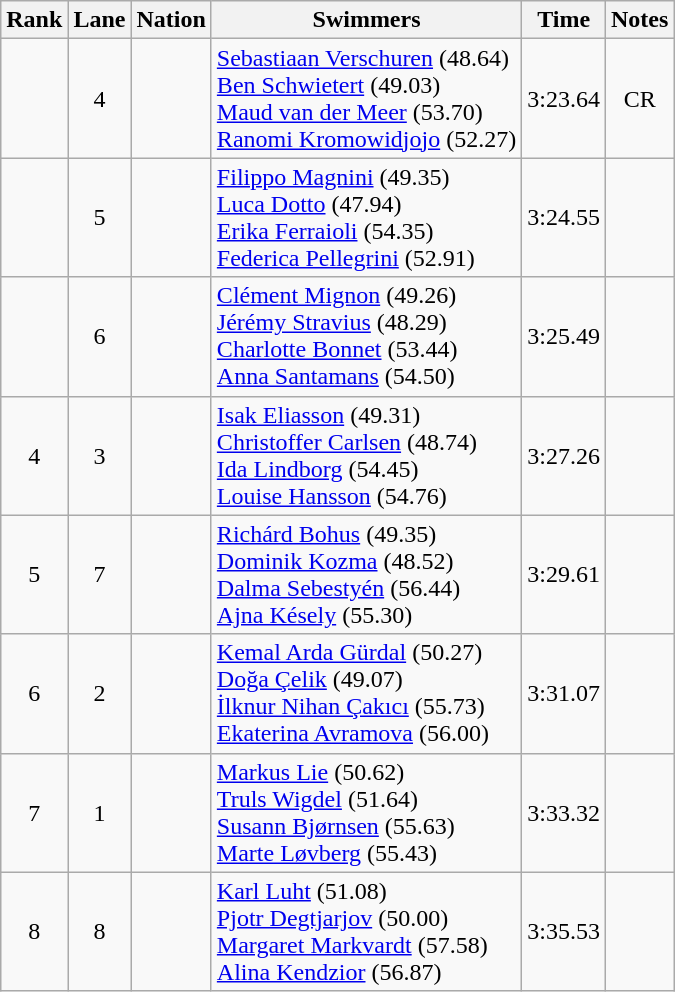<table class="wikitable sortable" style="text-align:center">
<tr>
<th>Rank</th>
<th>Lane</th>
<th>Nation</th>
<th>Swimmers</th>
<th>Time</th>
<th>Notes</th>
</tr>
<tr>
<td></td>
<td>4</td>
<td align=left></td>
<td align=left><a href='#'>Sebastiaan Verschuren</a> (48.64)<br><a href='#'>Ben Schwietert</a> (49.03)<br><a href='#'>Maud van der Meer</a> (53.70)<br><a href='#'>Ranomi Kromowidjojo</a> (52.27)</td>
<td>3:23.64</td>
<td>CR</td>
</tr>
<tr>
<td></td>
<td>5</td>
<td align=left></td>
<td align=left><a href='#'>Filippo Magnini</a> (49.35)<br><a href='#'>Luca Dotto</a> (47.94)<br><a href='#'>Erika Ferraioli</a> (54.35)<br><a href='#'>Federica Pellegrini</a> (52.91)</td>
<td>3:24.55</td>
<td></td>
</tr>
<tr>
<td></td>
<td>6</td>
<td align=left></td>
<td align=left><a href='#'>Clément Mignon</a> (49.26)<br><a href='#'>Jérémy Stravius</a> (48.29)<br><a href='#'>Charlotte Bonnet</a> (53.44)<br><a href='#'>Anna Santamans</a> (54.50)</td>
<td>3:25.49</td>
<td></td>
</tr>
<tr>
<td>4</td>
<td>3</td>
<td align=left></td>
<td align=left><a href='#'>Isak Eliasson</a> (49.31)<br><a href='#'>Christoffer Carlsen</a> (48.74)<br><a href='#'>Ida Lindborg</a> (54.45)<br><a href='#'>Louise Hansson</a> (54.76)</td>
<td>3:27.26</td>
<td></td>
</tr>
<tr>
<td>5</td>
<td>7</td>
<td align=left></td>
<td align=left><a href='#'>Richárd Bohus</a> (49.35)<br><a href='#'>Dominik Kozma</a> (48.52)<br><a href='#'>Dalma Sebestyén</a> (56.44)<br><a href='#'>Ajna Késely</a> (55.30)</td>
<td>3:29.61</td>
<td></td>
</tr>
<tr>
<td>6</td>
<td>2</td>
<td align=left></td>
<td align=left><a href='#'>Kemal Arda Gürdal</a> (50.27)<br><a href='#'>Doğa Çelik</a> (49.07)<br><a href='#'>İlknur Nihan Çakıcı</a> (55.73)<br><a href='#'>Ekaterina Avramova</a> (56.00)</td>
<td>3:31.07</td>
<td></td>
</tr>
<tr>
<td>7</td>
<td>1</td>
<td align=left></td>
<td align=left><a href='#'>Markus Lie</a> (50.62)<br><a href='#'>Truls Wigdel</a> (51.64)<br><a href='#'>Susann Bjørnsen</a> (55.63)<br><a href='#'>Marte Løvberg</a> (55.43)</td>
<td>3:33.32</td>
<td></td>
</tr>
<tr>
<td>8</td>
<td>8</td>
<td align=left></td>
<td align=left><a href='#'>Karl Luht</a> (51.08)<br><a href='#'>Pjotr Degtjarjov</a> (50.00)<br><a href='#'>Margaret Markvardt</a> (57.58)<br><a href='#'>Alina Kendzior</a> (56.87)</td>
<td>3:35.53</td>
<td></td>
</tr>
</table>
